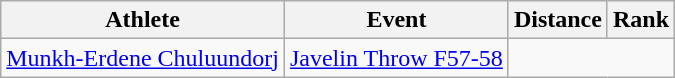<table class="wikitable">
<tr>
<th>Athlete</th>
<th>Event</th>
<th>Distance</th>
<th>Rank</th>
</tr>
<tr align=center>
<td align=left><a href='#'>Munkh-Erdene Chuluundorj</a></td>
<td align=left><a href='#'>Javelin Throw F57-58</a></td>
<td colspan=2></td>
</tr>
</table>
